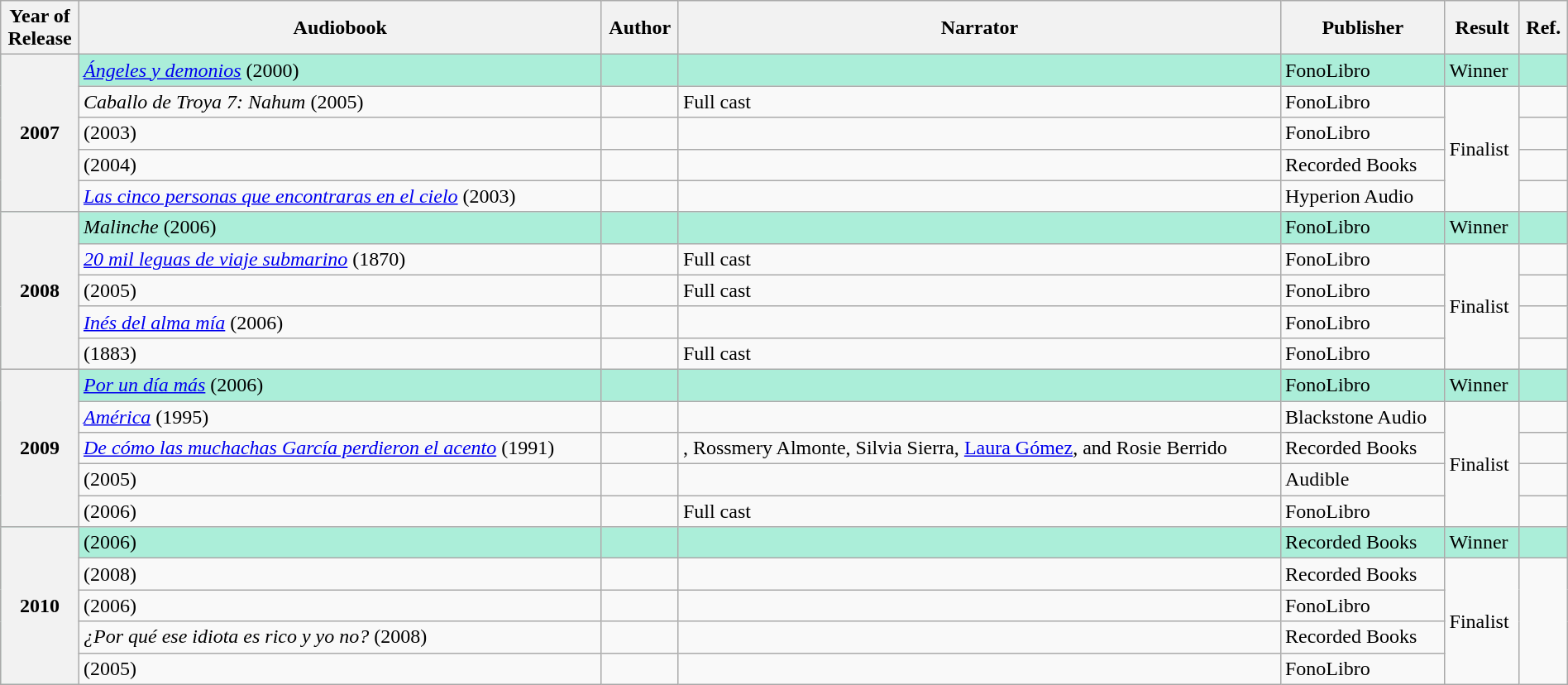<table class="wikitable sortable mw-collapsible" style="width:100%">
<tr>
<th width="5%">Year of Release</th>
<th>Audiobook</th>
<th>Author</th>
<th>Narrator</th>
<th>Publisher</th>
<th>Result</th>
<th>Ref.</th>
</tr>
<tr style="background:#ABEED9">
<th rowspan="5">2007<br></th>
<td><em><a href='#'>Ángeles y demonios</a></em> (2000)</td>
<td></td>
<td></td>
<td>FonoLibro</td>
<td>Winner</td>
<td></td>
</tr>
<tr>
<td><em>Caballo de Troya 7: Nahum</em> (2005)</td>
<td></td>
<td>Full cast</td>
<td>FonoLibro</td>
<td rowspan="4">Finalist</td>
<td></td>
</tr>
<tr>
<td><em></em> (2003)</td>
<td></td>
<td></td>
<td>FonoLibro</td>
<td></td>
</tr>
<tr>
<td><em></em> (2004)</td>
<td></td>
<td></td>
<td>Recorded Books</td>
<td></td>
</tr>
<tr>
<td><em><a href='#'>Las cinco personas que encontraras en el cielo</a></em> (2003)</td>
<td></td>
<td></td>
<td>Hyperion Audio</td>
<td></td>
</tr>
<tr style="background:#ABEED9">
<th rowspan="5">2008<br></th>
<td><em>Malinche</em> (2006)</td>
<td></td>
<td></td>
<td>FonoLibro</td>
<td>Winner</td>
<td></td>
</tr>
<tr>
<td><em><a href='#'>20 mil leguas de viaje submarino</a></em> (1870)</td>
<td></td>
<td>Full cast</td>
<td>FonoLibro</td>
<td rowspan="4">Finalist</td>
<td></td>
</tr>
<tr>
<td><em></em> (2005)</td>
<td></td>
<td>Full cast</td>
<td>FonoLibro</td>
<td></td>
</tr>
<tr>
<td><em><a href='#'>Inés del alma mía</a></em> (2006)</td>
<td></td>
<td></td>
<td>FonoLibro</td>
<td></td>
</tr>
<tr>
<td><em></em> (1883)</td>
<td></td>
<td>Full cast</td>
<td>FonoLibro</td>
<td></td>
</tr>
<tr style="background:#ABEED9">
<th rowspan="5">2009<br></th>
<td><em><a href='#'>Por un día más</a></em> (2006)</td>
<td></td>
<td></td>
<td>FonoLibro</td>
<td>Winner</td>
<td></td>
</tr>
<tr>
<td><em><a href='#'>América</a></em> (1995)</td>
<td></td>
<td></td>
<td>Blackstone Audio</td>
<td rowspan="4">Finalist</td>
<td></td>
</tr>
<tr>
<td><em><a href='#'>De cómo las muchachas García perdieron el acento</a></em> (1991)</td>
<td></td>
<td>, Rossmery Almonte, Silvia Sierra, <a href='#'>Laura Gómez</a>, and Rosie Berrido</td>
<td>Recorded Books</td>
<td></td>
</tr>
<tr>
<td><em></em> (2005)</td>
<td></td>
<td></td>
<td>Audible</td>
<td></td>
</tr>
<tr>
<td><em></em> (2006)</td>
<td></td>
<td>Full cast</td>
<td>FonoLibro</td>
<td></td>
</tr>
<tr style="background:#ABEED9">
<th rowspan="5">2010<br></th>
<td><em></em> (2006)</td>
<td></td>
<td></td>
<td>Recorded Books</td>
<td>Winner</td>
<td></td>
</tr>
<tr>
<td><em></em> (2008)</td>
<td></td>
<td></td>
<td>Recorded Books</td>
<td rowspan="4">Finalist</td>
<td rowspan="4"></td>
</tr>
<tr>
<td><em></em> (2006)</td>
<td></td>
<td></td>
<td>FonoLibro</td>
</tr>
<tr>
<td><em>¿Por qué ese idiota es rico y yo no?</em> (2008)</td>
<td></td>
<td></td>
<td>Recorded Books</td>
</tr>
<tr>
<td><em></em> (2005)</td>
<td></td>
<td></td>
<td>FonoLibro</td>
</tr>
</table>
